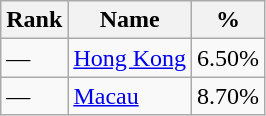<table class="wikitable sortable">
<tr>
<th>Rank</th>
<th>Name</th>
<th>%</th>
</tr>
<tr>
<td>—</td>
<td><a href='#'>Hong Kong</a></td>
<td>6.50%</td>
</tr>
<tr>
<td>—</td>
<td><a href='#'>Macau</a></td>
<td>8.70%</td>
</tr>
</table>
